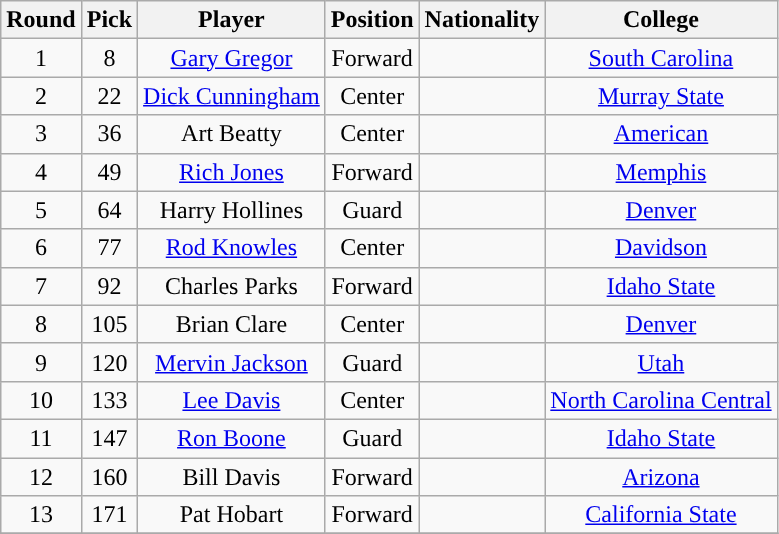<table class="wikitable">
<tr>
<th>Round</th>
<th>Pick</th>
<th>Player</th>
<th>Position</th>
<th>Nationality</th>
<th>College</th>
</tr>
<tr style="text-align: center">
<td>1</td>
<td>8</td>
<td><a href='#'>Gary Gregor</a></td>
<td>Forward</td>
<td></td>
<td><a href='#'>South Carolina</a></td>
</tr>
<tr style="text-align: center">
<td>2</td>
<td>22</td>
<td><a href='#'>Dick Cunningham</a></td>
<td>Center</td>
<td></td>
<td><a href='#'>Murray State</a></td>
</tr>
<tr style="text-align: center">
<td>3</td>
<td>36</td>
<td>Art Beatty</td>
<td>Center</td>
<td></td>
<td><a href='#'>American</a></td>
</tr>
<tr style="text-align: center">
<td>4</td>
<td>49</td>
<td><a href='#'>Rich Jones</a></td>
<td>Forward</td>
<td></td>
<td><a href='#'>Memphis</a></td>
</tr>
<tr style="text-align: center">
<td>5</td>
<td>64</td>
<td>Harry Hollines</td>
<td>Guard</td>
<td></td>
<td><a href='#'>Denver</a></td>
</tr>
<tr style="text-align: center">
<td>6</td>
<td>77</td>
<td><a href='#'>Rod Knowles</a></td>
<td>Center</td>
<td></td>
<td><a href='#'>Davidson</a></td>
</tr>
<tr style="text-align: center">
<td>7</td>
<td>92</td>
<td>Charles Parks</td>
<td>Forward</td>
<td></td>
<td><a href='#'>Idaho State</a></td>
</tr>
<tr style="text-align: center">
<td>8</td>
<td>105</td>
<td>Brian Clare</td>
<td>Center</td>
<td></td>
<td><a href='#'>Denver</a></td>
</tr>
<tr style="text-align: center">
<td>9</td>
<td>120</td>
<td><a href='#'>Mervin Jackson</a></td>
<td>Guard</td>
<td></td>
<td><a href='#'>Utah</a></td>
</tr>
<tr style="text-align: center">
<td>10</td>
<td>133</td>
<td><a href='#'>Lee Davis</a></td>
<td>Center</td>
<td></td>
<td><a href='#'>North Carolina Central</a></td>
</tr>
<tr style="text-align: center">
<td>11</td>
<td>147</td>
<td><a href='#'>Ron Boone</a></td>
<td>Guard</td>
<td></td>
<td><a href='#'>Idaho State</a></td>
</tr>
<tr style="text-align: center">
<td>12</td>
<td>160</td>
<td>Bill Davis</td>
<td>Forward</td>
<td></td>
<td><a href='#'>Arizona</a></td>
</tr>
<tr style="text-align: center">
<td>13</td>
<td>171</td>
<td>Pat Hobart</td>
<td>Forward</td>
<td></td>
<td><a href='#'>California State</a></td>
</tr>
<tr>
</tr>
</table>
